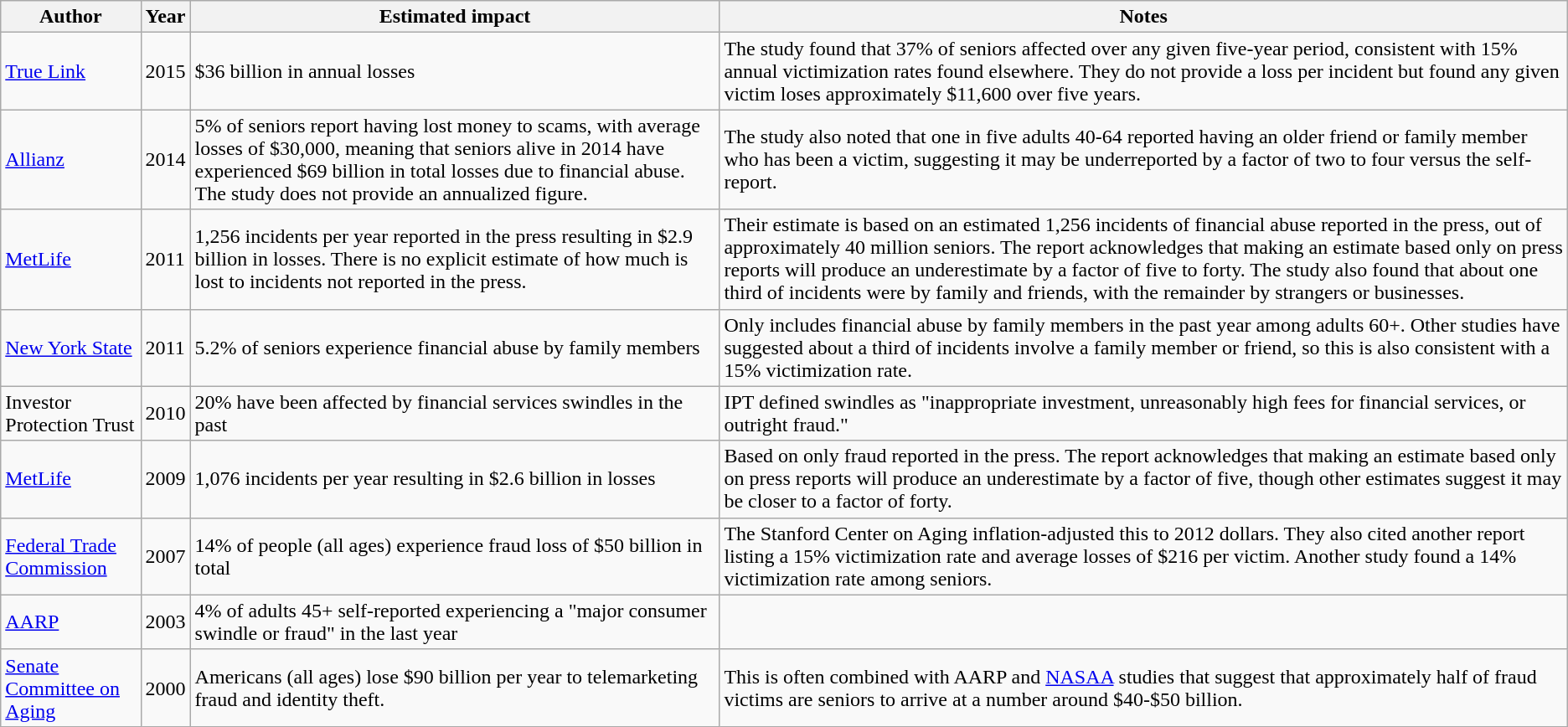<table class="wikitable">
<tr>
<th>Author</th>
<th>Year</th>
<th>Estimated impact</th>
<th>Notes</th>
</tr>
<tr>
<td><a href='#'>True Link</a></td>
<td>2015</td>
<td>$36 billion in annual losses</td>
<td>The study found that 37% of seniors affected over any given five-year period, consistent with 15% annual victimization rates found elsewhere. They do not provide a loss per incident but found any given victim loses approximately $11,600 over five years.</td>
</tr>
<tr>
<td><a href='#'>Allianz</a></td>
<td>2014</td>
<td>5% of seniors report having lost money to scams, with average losses of $30,000, meaning that seniors alive in 2014 have experienced $69 billion in total losses due to financial abuse. The study does not provide an annualized figure.</td>
<td>The study also noted that one in five adults 40‐64 reported having an older friend or family member who has been a victim, suggesting it may be underreported by a factor of two to four versus the self-report.</td>
</tr>
<tr>
<td><a href='#'>MetLife</a></td>
<td>2011</td>
<td>1,256 incidents per year reported in the press resulting in $2.9 billion in losses. There is no explicit estimate of how much is lost to incidents not reported in the press.</td>
<td>Their estimate is based on an estimated 1,256 incidents of financial abuse reported in the press, out of approximately 40 million seniors. The report acknowledges that making an estimate based only on press reports will produce an underestimate by a factor of five to forty. The study also found that about one third of incidents were by family and friends, with the remainder by strangers or businesses.</td>
</tr>
<tr>
<td><a href='#'>New York State</a></td>
<td>2011</td>
<td>5.2% of seniors experience financial abuse by family members</td>
<td>Only includes financial abuse by family members in the past year among adults 60+. Other studies have suggested about a third of incidents involve a family member or friend, so this is also consistent with a 15% victimization rate.</td>
</tr>
<tr>
<td>Investor Protection Trust</td>
<td>2010</td>
<td>20% have been affected by financial services swindles in the past</td>
<td>IPT defined swindles as "inappropriate investment, unreasonably high fees for financial services, or outright fraud."</td>
</tr>
<tr>
<td><a href='#'>MetLife</a></td>
<td>2009</td>
<td>1,076 incidents per year resulting in $2.6 billion in losses</td>
<td>Based on only fraud reported in the press. The report acknowledges that making an estimate based only on press reports will produce an underestimate by a factor of five, though other estimates suggest it may be closer to a factor of forty.</td>
</tr>
<tr>
<td><a href='#'>Federal Trade Commission</a></td>
<td>2007</td>
<td>14% of people (all ages) experience fraud loss of $50 billion in total</td>
<td>The Stanford Center on Aging inflation-adjusted this to 2012 dollars. They also cited another report listing a 15% victimization rate and average losses of $216 per victim. Another study found a 14% victimization rate among seniors.</td>
</tr>
<tr>
<td><a href='#'>AARP</a></td>
<td>2003</td>
<td>4% of adults 45+ self-reported experiencing a "major consumer swindle or fraud" in the last year</td>
<td></td>
</tr>
<tr>
<td><a href='#'>Senate Committee on Aging</a></td>
<td>2000</td>
<td>Americans (all ages) lose $90 billion per year to telemarketing fraud and identity theft.</td>
<td>This is often combined with AARP and <a href='#'>NASAA</a> studies that suggest that approximately half of fraud victims are seniors to arrive at a number around $40-$50 billion.</td>
</tr>
</table>
